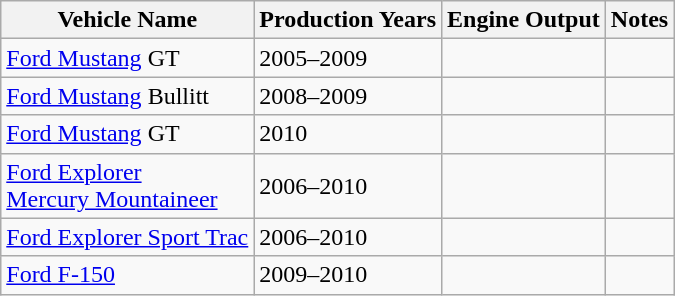<table class="wikitable">
<tr>
<th>Vehicle Name</th>
<th>Production Years</th>
<th>Engine Output</th>
<th>Notes</th>
</tr>
<tr>
<td><a href='#'>Ford Mustang</a> GT</td>
<td>2005–2009</td>
<td> <br> </td>
<td></td>
</tr>
<tr>
<td><a href='#'>Ford Mustang</a> Bullitt</td>
<td>2008–2009</td>
<td> <br> </td>
<td></td>
</tr>
<tr>
<td><a href='#'>Ford Mustang</a> GT</td>
<td>2010</td>
<td> <br> </td>
<td></td>
</tr>
<tr>
<td><a href='#'>Ford Explorer</a><br><a href='#'>Mercury Mountaineer</a></td>
<td>2006–2010</td>
<td> <br> </td>
<td></td>
</tr>
<tr>
<td><a href='#'>Ford Explorer Sport Trac</a></td>
<td>2006–2010</td>
<td> <br> </td>
<td></td>
</tr>
<tr>
<td><a href='#'>Ford F-150</a></td>
<td>2009–2010</td>
<td> <br> </td>
<td></td>
</tr>
</table>
